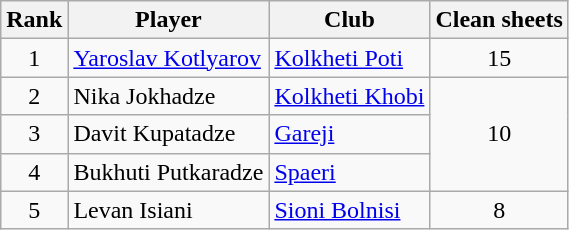<table class="wikitable" style="text-align:center">
<tr>
<th>Rank</th>
<th>Player</th>
<th>Club</th>
<th>Clean sheets</th>
</tr>
<tr>
<td>1</td>
<td align="left"> <a href='#'>Yaroslav Kotlyarov</a></td>
<td align="left"><a href='#'>Kolkheti Poti</a></td>
<td>15</td>
</tr>
<tr>
<td>2</td>
<td align="left"> Nika Jokhadze</td>
<td align="left"><a href='#'>Kolkheti Khobi</a></td>
<td rowspan="3">10</td>
</tr>
<tr>
<td>3</td>
<td align="left"> Davit Kupatadze</td>
<td align="left"><a href='#'>Gareji</a></td>
</tr>
<tr>
<td>4</td>
<td align="left"> Bukhuti Putkaradze</td>
<td align="left"><a href='#'>Spaeri</a></td>
</tr>
<tr>
<td>5</td>
<td align="left"> Levan Isiani</td>
<td align="left"><a href='#'>Sioni Bolnisi</a></td>
<td>8</td>
</tr>
</table>
